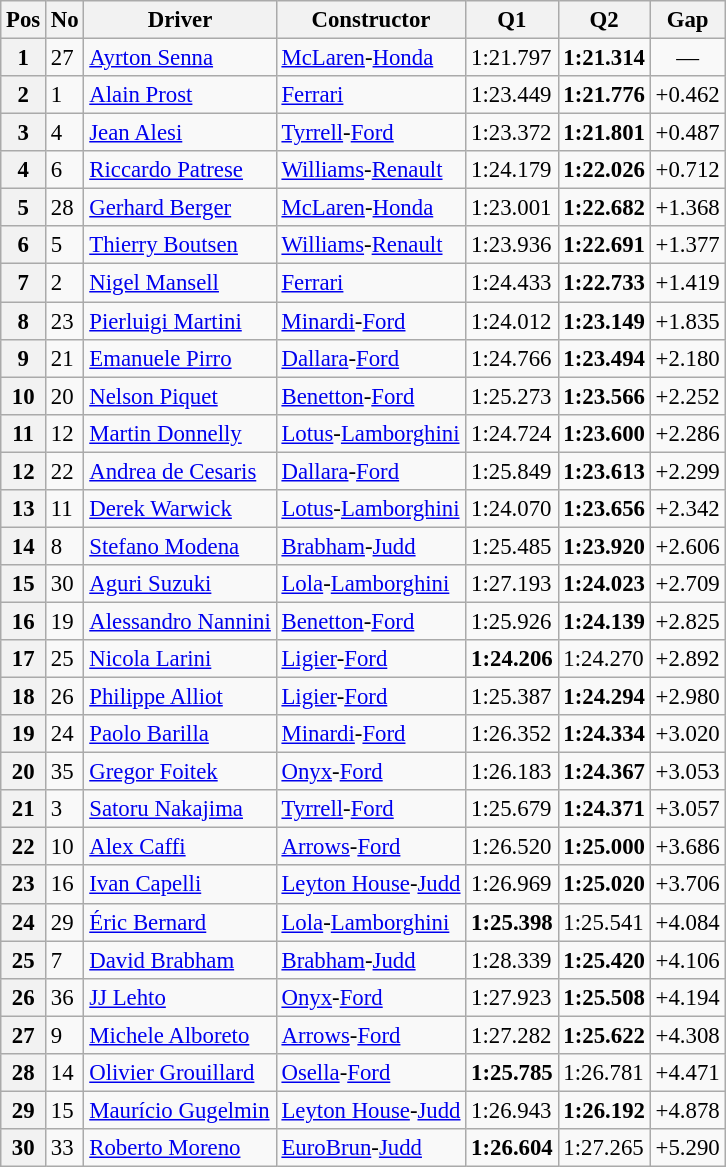<table class="wikitable sortable" style="font-size: 95%;">
<tr>
<th>Pos</th>
<th>No</th>
<th>Driver</th>
<th>Constructor</th>
<th>Q1</th>
<th>Q2</th>
<th>Gap</th>
</tr>
<tr>
<th>1</th>
<td>27</td>
<td> <a href='#'>Ayrton Senna</a></td>
<td><a href='#'>McLaren</a>-<a href='#'>Honda</a></td>
<td>1:21.797</td>
<td><strong>1:21.314</strong></td>
<td align="center">—</td>
</tr>
<tr>
<th>2</th>
<td>1</td>
<td> <a href='#'>Alain Prost</a></td>
<td><a href='#'>Ferrari</a></td>
<td>1:23.449</td>
<td><strong>1:21.776</strong></td>
<td>+0.462</td>
</tr>
<tr>
<th>3</th>
<td>4</td>
<td> <a href='#'>Jean Alesi</a></td>
<td><a href='#'>Tyrrell</a>-<a href='#'>Ford</a></td>
<td>1:23.372</td>
<td><strong>1:21.801</strong></td>
<td>+0.487</td>
</tr>
<tr>
<th>4</th>
<td>6</td>
<td> <a href='#'>Riccardo Patrese</a></td>
<td><a href='#'>Williams</a>-<a href='#'>Renault</a></td>
<td>1:24.179</td>
<td><strong>1:22.026</strong></td>
<td>+0.712</td>
</tr>
<tr>
<th>5</th>
<td>28</td>
<td> <a href='#'>Gerhard Berger</a></td>
<td><a href='#'>McLaren</a>-<a href='#'>Honda</a></td>
<td>1:23.001</td>
<td><strong>1:22.682</strong></td>
<td>+1.368</td>
</tr>
<tr>
<th>6</th>
<td>5</td>
<td> <a href='#'>Thierry Boutsen</a></td>
<td><a href='#'>Williams</a>-<a href='#'>Renault</a></td>
<td>1:23.936</td>
<td><strong>1:22.691</strong></td>
<td>+1.377</td>
</tr>
<tr>
<th>7</th>
<td>2</td>
<td> <a href='#'>Nigel Mansell</a></td>
<td><a href='#'>Ferrari</a></td>
<td>1:24.433</td>
<td><strong>1:22.733</strong></td>
<td>+1.419</td>
</tr>
<tr>
<th>8</th>
<td>23</td>
<td> <a href='#'>Pierluigi Martini</a></td>
<td><a href='#'>Minardi</a>-<a href='#'>Ford</a></td>
<td>1:24.012</td>
<td><strong>1:23.149</strong></td>
<td>+1.835</td>
</tr>
<tr>
<th>9</th>
<td>21</td>
<td> <a href='#'>Emanuele Pirro</a></td>
<td><a href='#'>Dallara</a>-<a href='#'>Ford</a></td>
<td>1:24.766</td>
<td><strong>1:23.494</strong></td>
<td>+2.180</td>
</tr>
<tr>
<th>10</th>
<td>20</td>
<td> <a href='#'>Nelson Piquet</a></td>
<td><a href='#'>Benetton</a>-<a href='#'>Ford</a></td>
<td>1:25.273</td>
<td><strong>1:23.566</strong></td>
<td>+2.252</td>
</tr>
<tr>
<th>11</th>
<td>12</td>
<td> <a href='#'>Martin Donnelly</a></td>
<td><a href='#'>Lotus</a>-<a href='#'>Lamborghini</a></td>
<td>1:24.724</td>
<td><strong>1:23.600</strong></td>
<td>+2.286</td>
</tr>
<tr>
<th>12</th>
<td>22</td>
<td> <a href='#'>Andrea de Cesaris</a></td>
<td><a href='#'>Dallara</a>-<a href='#'>Ford</a></td>
<td>1:25.849</td>
<td><strong>1:23.613</strong></td>
<td>+2.299</td>
</tr>
<tr>
<th>13</th>
<td>11</td>
<td> <a href='#'>Derek Warwick</a></td>
<td><a href='#'>Lotus</a>-<a href='#'>Lamborghini</a></td>
<td>1:24.070</td>
<td><strong>1:23.656</strong></td>
<td>+2.342</td>
</tr>
<tr>
<th>14</th>
<td>8</td>
<td> <a href='#'>Stefano Modena</a></td>
<td><a href='#'>Brabham</a>-<a href='#'>Judd</a></td>
<td>1:25.485</td>
<td><strong>1:23.920</strong></td>
<td>+2.606</td>
</tr>
<tr>
<th>15</th>
<td>30</td>
<td> <a href='#'>Aguri Suzuki</a></td>
<td><a href='#'>Lola</a>-<a href='#'>Lamborghini</a></td>
<td>1:27.193</td>
<td><strong>1:24.023</strong></td>
<td>+2.709</td>
</tr>
<tr>
<th>16</th>
<td>19</td>
<td> <a href='#'>Alessandro Nannini</a></td>
<td><a href='#'>Benetton</a>-<a href='#'>Ford</a></td>
<td>1:25.926</td>
<td><strong>1:24.139</strong></td>
<td>+2.825</td>
</tr>
<tr>
<th>17</th>
<td>25</td>
<td> <a href='#'>Nicola Larini</a></td>
<td><a href='#'>Ligier</a>-<a href='#'>Ford</a></td>
<td><strong>1:24.206</strong></td>
<td>1:24.270</td>
<td>+2.892</td>
</tr>
<tr>
<th>18</th>
<td>26</td>
<td> <a href='#'>Philippe Alliot</a></td>
<td><a href='#'>Ligier</a>-<a href='#'>Ford</a></td>
<td>1:25.387</td>
<td><strong>1:24.294</strong></td>
<td>+2.980</td>
</tr>
<tr>
<th>19</th>
<td>24</td>
<td> <a href='#'>Paolo Barilla</a></td>
<td><a href='#'>Minardi</a>-<a href='#'>Ford</a></td>
<td>1:26.352</td>
<td><strong>1:24.334</strong></td>
<td>+3.020</td>
</tr>
<tr>
<th>20</th>
<td>35</td>
<td> <a href='#'>Gregor Foitek</a></td>
<td><a href='#'>Onyx</a>-<a href='#'>Ford</a></td>
<td>1:26.183</td>
<td><strong>1:24.367</strong></td>
<td>+3.053</td>
</tr>
<tr>
<th>21</th>
<td>3</td>
<td> <a href='#'>Satoru Nakajima</a></td>
<td><a href='#'>Tyrrell</a>-<a href='#'>Ford</a></td>
<td>1:25.679</td>
<td><strong>1:24.371</strong></td>
<td>+3.057</td>
</tr>
<tr>
<th>22</th>
<td>10</td>
<td> <a href='#'>Alex Caffi</a></td>
<td><a href='#'>Arrows</a>-<a href='#'>Ford</a></td>
<td>1:26.520</td>
<td><strong>1:25.000</strong></td>
<td>+3.686</td>
</tr>
<tr>
<th>23</th>
<td>16</td>
<td> <a href='#'>Ivan Capelli</a></td>
<td><a href='#'>Leyton House</a>-<a href='#'>Judd</a></td>
<td>1:26.969</td>
<td><strong>1:25.020</strong></td>
<td>+3.706</td>
</tr>
<tr>
<th>24</th>
<td>29</td>
<td> <a href='#'>Éric Bernard</a></td>
<td><a href='#'>Lola</a>-<a href='#'>Lamborghini</a></td>
<td><strong>1:25.398</strong></td>
<td>1:25.541</td>
<td>+4.084</td>
</tr>
<tr>
<th>25</th>
<td>7</td>
<td> <a href='#'>David Brabham</a></td>
<td><a href='#'>Brabham</a>-<a href='#'>Judd</a></td>
<td>1:28.339</td>
<td><strong>1:25.420</strong></td>
<td>+4.106</td>
</tr>
<tr>
<th>26</th>
<td>36</td>
<td> <a href='#'>JJ Lehto</a></td>
<td><a href='#'>Onyx</a>-<a href='#'>Ford</a></td>
<td>1:27.923</td>
<td><strong>1:25.508</strong></td>
<td>+4.194</td>
</tr>
<tr>
<th>27</th>
<td>9</td>
<td> <a href='#'>Michele Alboreto</a></td>
<td><a href='#'>Arrows</a>-<a href='#'>Ford</a></td>
<td>1:27.282</td>
<td><strong>1:25.622</strong></td>
<td>+4.308</td>
</tr>
<tr>
<th>28</th>
<td>14</td>
<td> <a href='#'>Olivier Grouillard</a></td>
<td><a href='#'>Osella</a>-<a href='#'>Ford</a></td>
<td><strong>1:25.785</strong></td>
<td>1:26.781</td>
<td>+4.471</td>
</tr>
<tr>
<th>29</th>
<td>15</td>
<td> <a href='#'>Maurício Gugelmin</a></td>
<td><a href='#'>Leyton House</a>-<a href='#'>Judd</a></td>
<td>1:26.943</td>
<td><strong>1:26.192</strong></td>
<td>+4.878</td>
</tr>
<tr>
<th>30</th>
<td>33</td>
<td> <a href='#'>Roberto Moreno</a></td>
<td><a href='#'>EuroBrun</a>-<a href='#'>Judd</a></td>
<td><strong>1:26.604</strong></td>
<td>1:27.265</td>
<td>+5.290</td>
</tr>
</table>
